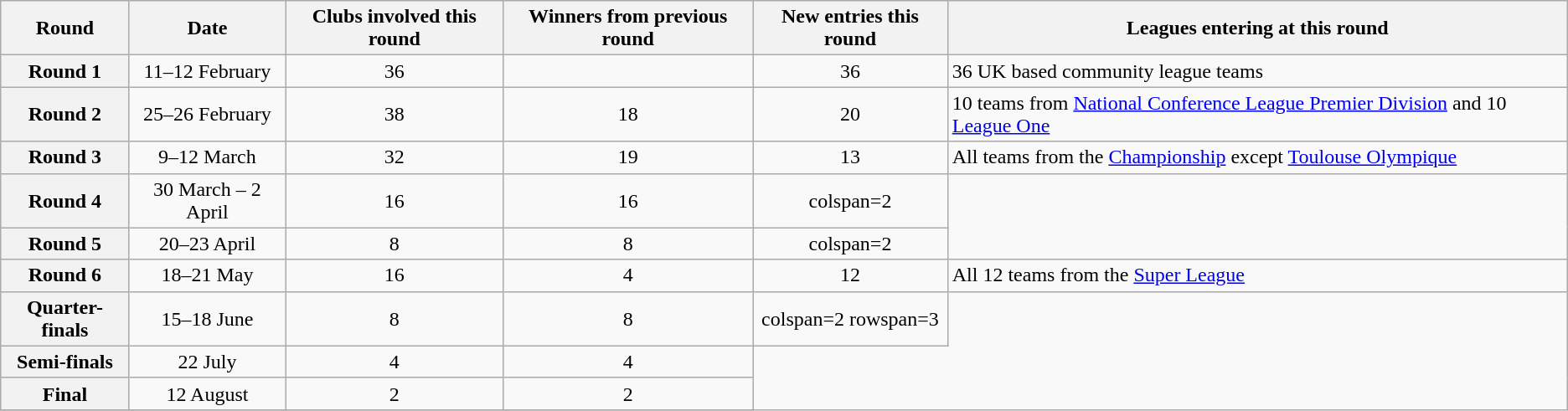<table class="wikitable plainrowheaders" style="text-align:center;">
<tr>
<th scope="col">Round</th>
<th scope="col">Date</th>
<th scope="col">Clubs involved this round</th>
<th scope="col">Winners from previous round</th>
<th scope="col">New entries this round</th>
<th scope="col">Leagues entering at this round</th>
</tr>
<tr>
<th scope="row" style="text-align:center;">Round 1</th>
<td>11–12 February</td>
<td>36</td>
<td></td>
<td>36</td>
<td style="text-align: left;">36 UK based community league teams</td>
</tr>
<tr>
<th scope="row" style="text-align:center;">Round 2</th>
<td>25–26 February</td>
<td>38</td>
<td>18</td>
<td>20</td>
<td style="text-align: left;">10 teams from <a href='#'>National Conference League Premier Division</a> and 10 <a href='#'>League One</a></td>
</tr>
<tr>
<th scope="row" style="text-align:center;">Round 3</th>
<td>9–12 March</td>
<td>32</td>
<td>19</td>
<td>13</td>
<td style="text-align: left;">All teams from the <a href='#'>Championship</a> except <a href='#'>Toulouse Olympique</a></td>
</tr>
<tr>
<th scope="row" style="text-align:center;">Round 4</th>
<td>30 March – 2 April</td>
<td>16</td>
<td>16</td>
<td>colspan=2</td>
</tr>
<tr>
<th scope="row" style="text-align:center;">Round 5</th>
<td>20–23 April</td>
<td>8</td>
<td>8</td>
<td>colspan=2</td>
</tr>
<tr>
<th scope="row" style="text-align:center;">Round 6</th>
<td>18–21 May</td>
<td>16</td>
<td>4</td>
<td>12</td>
<td style="text-align: left;">All 12 teams from the <a href='#'>Super League</a></td>
</tr>
<tr>
<th scope="row" style="text-align:center;">Quarter-finals</th>
<td>15–18 June</td>
<td>8</td>
<td>8</td>
<td>colspan=2 rowspan=3</td>
</tr>
<tr>
<th scope="row" style="text-align:center;">Semi-finals</th>
<td>22 July</td>
<td>4</td>
<td>4</td>
</tr>
<tr>
<th scope="row" style="text-align:center;">Final</th>
<td>12 August</td>
<td>2</td>
<td>2</td>
</tr>
<tr>
</tr>
</table>
